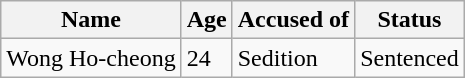<table class="wikitable">
<tr>
<th>Name</th>
<th>Age</th>
<th>Accused of</th>
<th>Status</th>
</tr>
<tr>
<td>Wong Ho-cheong</td>
<td>24</td>
<td>Sedition</td>
<td>Sentenced</td>
</tr>
</table>
